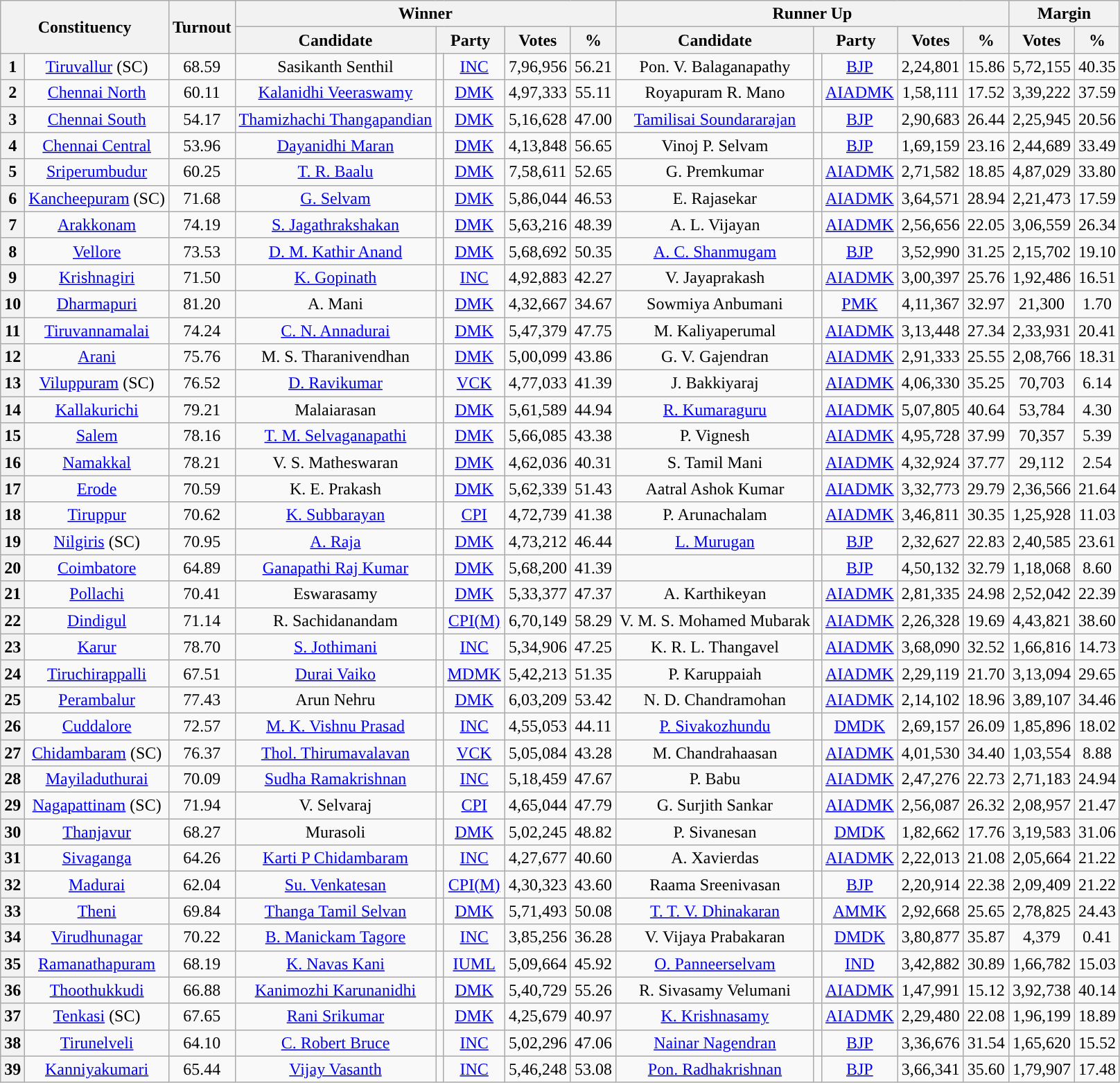<table class="wikitable sortable" style="text-align:center;">
<tr>
<th colspan="2" rowspan="2">Constituency</th>
<th rowspan="2">Turnout</th>
<th colspan="5">Winner</th>
<th colspan="5">Runner Up</th>
<th colspan="2">Margin</th>
</tr>
<tr>
<th>Candidate</th>
<th colspan="2">Party</th>
<th data-sort-type=number>Votes</th>
<th data-sort-type=number>%</th>
<th>Candidate</th>
<th colspan="2">Party</th>
<th data-sort-type=number>Votes</th>
<th data-sort-type=number>%</th>
<th data-sort-type=number>Votes</th>
<th data-sort-type=number>%</th>
</tr>
<tr>
<th>1</th>
<td><a href='#'>Tiruvallur</a> (SC)</td>
<td>68.59</td>
<td>Sasikanth Senthil</td>
<td></td>
<td scope="row" style="text-align: centre;"><a href='#'>INC</a></td>
<td>7,96,956</td>
<td>56.21</td>
<td>Pon. V. Balaganapathy</td>
<td></td>
<td><a href='#'>BJP</a></td>
<td>2,24,801</td>
<td>15.86</td>
<td style="background:">5,72,155</td>
<td style="background:">40.35</td>
</tr>
<tr>
<th>2</th>
<td><a href='#'>Chennai North</a></td>
<td>60.11</td>
<td><a href='#'>Kalanidhi Veeraswamy</a></td>
<td></td>
<td scope="row" style="text-align: centre;"><a href='#'>DMK</a></td>
<td>4,97,333</td>
<td>55.11</td>
<td>Royapuram R. Mano</td>
<td></td>
<td><a href='#'>AIADMK</a></td>
<td>1,58,111</td>
<td>17.52</td>
<td style="background:">3,39,222</td>
<td style="background:">37.59</td>
</tr>
<tr>
<th>3</th>
<td><a href='#'>Chennai South</a></td>
<td>54.17</td>
<td><a href='#'>Thamizhachi Thangapandian</a></td>
<td></td>
<td scope="row" style="text-align: centre;"><a href='#'>DMK</a></td>
<td>5,16,628</td>
<td>47.00</td>
<td><a href='#'>Tamilisai Soundararajan</a></td>
<td></td>
<td><a href='#'>BJP</a></td>
<td>2,90,683</td>
<td>26.44</td>
<td style="background:">2,25,945</td>
<td style="background:">20.56</td>
</tr>
<tr>
<th>4</th>
<td><a href='#'>Chennai Central</a></td>
<td>53.96</td>
<td><a href='#'>Dayanidhi Maran</a></td>
<td></td>
<td scope="row" style="text-align: centre;"><a href='#'>DMK</a></td>
<td>4,13,848</td>
<td>56.65</td>
<td>Vinoj P. Selvam</td>
<td></td>
<td><a href='#'>BJP</a></td>
<td>1,69,159</td>
<td>23.16</td>
<td style="background:">2,44,689</td>
<td style="background:">33.49</td>
</tr>
<tr>
<th>5</th>
<td><a href='#'>Sriperumbudur</a></td>
<td>60.25</td>
<td><a href='#'>T. R. Baalu</a></td>
<td></td>
<td scope="row" style="text-align: centre;"><a href='#'>DMK</a></td>
<td>7,58,611</td>
<td>52.65</td>
<td>G. Premkumar</td>
<td></td>
<td><a href='#'>AIADMK</a></td>
<td>2,71,582</td>
<td>18.85</td>
<td style="background:">4,87,029</td>
<td style="background:">33.80</td>
</tr>
<tr>
<th>6</th>
<td><a href='#'>Kancheepuram</a> (SC)</td>
<td>71.68</td>
<td><a href='#'>G. Selvam</a></td>
<td></td>
<td scope="row" style="text-align: centre;"><a href='#'>DMK</a></td>
<td>5,86,044</td>
<td>46.53</td>
<td>E. Rajasekar</td>
<td></td>
<td><a href='#'>AIADMK</a></td>
<td>3,64,571</td>
<td>28.94</td>
<td style="background:">2,21,473</td>
<td style="background:">17.59</td>
</tr>
<tr>
<th>7</th>
<td><a href='#'>Arakkonam</a></td>
<td>74.19</td>
<td><a href='#'>S. Jagathrakshakan</a></td>
<td></td>
<td scope="row" style="text-align: centre;"><a href='#'>DMK</a></td>
<td>5,63,216</td>
<td>48.39</td>
<td>A. L. Vijayan</td>
<td></td>
<td><a href='#'>AIADMK</a></td>
<td>2,56,656</td>
<td>22.05</td>
<td style="background:">3,06,559</td>
<td style="background:">26.34</td>
</tr>
<tr>
<th>8</th>
<td><a href='#'>Vellore</a></td>
<td>73.53</td>
<td><a href='#'>D. M. Kathir Anand</a></td>
<td></td>
<td scope="row" style="text-align: centre;"><a href='#'>DMK</a></td>
<td>5,68,692</td>
<td>50.35</td>
<td><a href='#'>A. C. Shanmugam</a></td>
<td></td>
<td><a href='#'>BJP</a></td>
<td>3,52,990</td>
<td>31.25</td>
<td style="background:">2,15,702</td>
<td style="background:">19.10</td>
</tr>
<tr>
<th>9</th>
<td><a href='#'>Krishnagiri</a></td>
<td>71.50</td>
<td><a href='#'>K. Gopinath</a></td>
<td></td>
<td scope="row" style="text-align: centre;"><a href='#'>INC</a></td>
<td>4,92,883</td>
<td>42.27</td>
<td>V. Jayaprakash</td>
<td></td>
<td><a href='#'>AIADMK</a></td>
<td>3,00,397</td>
<td>25.76</td>
<td style="background:">1,92,486</td>
<td style="background:">16.51</td>
</tr>
<tr>
<th>10</th>
<td><a href='#'>Dharmapuri</a></td>
<td>81.20</td>
<td>A. Mani</td>
<td></td>
<td scope="row" style="text-align: centre;"><a href='#'>DMK</a></td>
<td>4,32,667</td>
<td>34.67</td>
<td>Sowmiya Anbumani</td>
<td></td>
<td><a href='#'>PMK</a></td>
<td>4,11,367</td>
<td>32.97</td>
<td style="background:">21,300</td>
<td style="background:">1.70</td>
</tr>
<tr>
<th>11</th>
<td><a href='#'>Tiruvannamalai</a></td>
<td>74.24</td>
<td><a href='#'>C. N. Annadurai</a></td>
<td></td>
<td scope="row" style="text-align: centre;"><a href='#'>DMK</a></td>
<td>5,47,379</td>
<td>47.75</td>
<td>M. Kaliyaperumal</td>
<td></td>
<td><a href='#'>AIADMK</a></td>
<td>3,13,448</td>
<td>27.34</td>
<td style="background:">2,33,931</td>
<td style="background:">20.41</td>
</tr>
<tr>
<th>12</th>
<td><a href='#'>Arani</a></td>
<td>75.76</td>
<td>M. S. Tharanivendhan</td>
<td></td>
<td scope="row" style="text-align: centre;"><a href='#'>DMK</a></td>
<td>5,00,099</td>
<td>43.86</td>
<td>G. V. Gajendran</td>
<td></td>
<td><a href='#'>AIADMK</a></td>
<td>2,91,333</td>
<td>25.55</td>
<td style="background:">2,08,766</td>
<td style="background:">18.31</td>
</tr>
<tr>
<th>13</th>
<td><a href='#'>Viluppuram</a> (SC)</td>
<td>76.52</td>
<td><a href='#'>D. Ravikumar</a></td>
<td></td>
<td><a href='#'>VCK</a></td>
<td>4,77,033</td>
<td>41.39</td>
<td>J. Bakkiyaraj</td>
<td></td>
<td><a href='#'>AIADMK</a></td>
<td>4,06,330</td>
<td>35.25</td>
<td style="background:">70,703</td>
<td style="background:">6.14</td>
</tr>
<tr>
<th>14</th>
<td><a href='#'>Kallakurichi</a></td>
<td>79.21</td>
<td>Malaiarasan</td>
<td></td>
<td><a href='#'>DMK</a></td>
<td>5,61,589</td>
<td>44.94</td>
<td><a href='#'>R. Kumaraguru</a></td>
<td></td>
<td><a href='#'>AIADMK</a></td>
<td>5,07,805</td>
<td>40.64</td>
<td style="background:">53,784</td>
<td style="background:">4.30</td>
</tr>
<tr>
<th>15</th>
<td><a href='#'>Salem</a></td>
<td>78.16</td>
<td><a href='#'>T. M. Selvaganapathi</a></td>
<td></td>
<td><a href='#'>DMK</a></td>
<td>5,66,085</td>
<td>43.38</td>
<td>P. Vignesh</td>
<td></td>
<td><a href='#'>AIADMK</a></td>
<td>4,95,728</td>
<td>37.99</td>
<td style="background:">70,357</td>
<td style="background:">5.39</td>
</tr>
<tr>
<th>16</th>
<td><a href='#'>Namakkal</a></td>
<td>78.21</td>
<td>V. S. Matheswaran</td>
<td></td>
<td><a href='#'>DMK</a></td>
<td>4,62,036</td>
<td>40.31</td>
<td>S. Tamil Mani</td>
<td></td>
<td><a href='#'>AIADMK</a></td>
<td>4,32,924</td>
<td>37.77</td>
<td style="background:">29,112</td>
<td style="background:">2.54</td>
</tr>
<tr>
<th>17</th>
<td><a href='#'>Erode</a></td>
<td>70.59</td>
<td>K. E. Prakash</td>
<td></td>
<td><a href='#'>DMK</a></td>
<td>5,62,339</td>
<td>51.43</td>
<td>Aatral Ashok Kumar</td>
<td></td>
<td><a href='#'>AIADMK</a></td>
<td>3,32,773</td>
<td>29.79</td>
<td style="background:">2,36,566</td>
<td style="background:">21.64</td>
</tr>
<tr>
<th>18</th>
<td><a href='#'>Tiruppur</a></td>
<td>70.62</td>
<td><a href='#'>K. Subbarayan</a></td>
<td></td>
<td><a href='#'>CPI</a></td>
<td>4,72,739</td>
<td>41.38</td>
<td>P. Arunachalam</td>
<td></td>
<td><a href='#'>AIADMK</a></td>
<td>3,46,811</td>
<td>30.35</td>
<td style="background:">1,25,928</td>
<td style="background:">11.03</td>
</tr>
<tr>
<th>19</th>
<td><a href='#'>Nilgiris</a> (SC)</td>
<td>70.95</td>
<td><a href='#'>A. Raja</a></td>
<td></td>
<td><a href='#'>DMK</a></td>
<td>4,73,212</td>
<td>46.44</td>
<td><a href='#'>L. Murugan</a></td>
<td></td>
<td><a href='#'>BJP</a></td>
<td>2,32,627</td>
<td>22.83</td>
<td style="background:">2,40,585</td>
<td style="background:">23.61</td>
</tr>
<tr>
<th>20</th>
<td><a href='#'>Coimbatore</a></td>
<td>64.89</td>
<td><a href='#'>Ganapathi Raj Kumar</a></td>
<td></td>
<td><a href='#'>DMK</a></td>
<td>5,68,200</td>
<td>41.39</td>
<td></td>
<td></td>
<td><a href='#'>BJP</a></td>
<td>4,50,132</td>
<td>32.79</td>
<td style="background:">1,18,068</td>
<td style="background:">8.60</td>
</tr>
<tr>
<th>21</th>
<td><a href='#'>Pollachi</a></td>
<td>70.41</td>
<td>Eswarasamy</td>
<td></td>
<td><a href='#'>DMK</a></td>
<td>5,33,377</td>
<td>47.37</td>
<td>A. Karthikeyan</td>
<td></td>
<td><a href='#'>AIADMK</a></td>
<td>2,81,335</td>
<td>24.98</td>
<td style="background:">2,52,042</td>
<td style="background:">22.39</td>
</tr>
<tr>
<th>22</th>
<td><a href='#'>Dindigul</a></td>
<td>71.14</td>
<td>R. Sachidanandam</td>
<td></td>
<td><a href='#'>CPI(M)</a></td>
<td>6,70,149</td>
<td>58.29</td>
<td>V. M. S. Mohamed Mubarak</td>
<td></td>
<td><a href='#'>AIADMK</a></td>
<td>2,26,328</td>
<td>19.69</td>
<td style="background:">4,43,821</td>
<td style="background:">38.60</td>
</tr>
<tr>
<th>23</th>
<td><a href='#'>Karur</a></td>
<td>78.70</td>
<td><a href='#'>S. Jothimani</a></td>
<td></td>
<td><a href='#'>INC</a></td>
<td>5,34,906</td>
<td>47.25</td>
<td>K. R. L. Thangavel</td>
<td></td>
<td><a href='#'>AIADMK</a></td>
<td>3,68,090</td>
<td>32.52</td>
<td style="background:">1,66,816</td>
<td style="background:">14.73</td>
</tr>
<tr>
<th>24</th>
<td><a href='#'>Tiruchirappalli</a></td>
<td>67.51</td>
<td><a href='#'>Durai Vaiko</a></td>
<td></td>
<td><a href='#'>MDMK</a></td>
<td>5,42,213</td>
<td>51.35</td>
<td>P. Karuppaiah</td>
<td></td>
<td><a href='#'>AIADMK</a></td>
<td>2,29,119</td>
<td>21.70</td>
<td style="background:">3,13,094</td>
<td style="background:">29.65</td>
</tr>
<tr>
<th>25</th>
<td><a href='#'>Perambalur</a></td>
<td>77.43</td>
<td>Arun Nehru</td>
<td></td>
<td><a href='#'>DMK</a></td>
<td>6,03,209</td>
<td>53.42</td>
<td>N. D. Chandramohan</td>
<td></td>
<td><a href='#'>AIADMK</a></td>
<td>2,14,102</td>
<td>18.96</td>
<td style="background:">3,89,107</td>
<td style="background:">34.46</td>
</tr>
<tr>
<th>26</th>
<td><a href='#'>Cuddalore</a></td>
<td>72.57</td>
<td><a href='#'>M. K. Vishnu Prasad</a></td>
<td></td>
<td><a href='#'>INC</a></td>
<td>4,55,053</td>
<td>44.11</td>
<td><a href='#'>P. Sivakozhundu</a></td>
<td></td>
<td><a href='#'>DMDK</a></td>
<td>2,69,157</td>
<td>26.09</td>
<td style="background:">1,85,896</td>
<td style="background:">18.02</td>
</tr>
<tr>
<th>27</th>
<td><a href='#'>Chidambaram</a> (SC)</td>
<td>76.37</td>
<td><a href='#'>Thol. Thirumavalavan</a></td>
<td></td>
<td><a href='#'>VCK</a></td>
<td>5,05,084</td>
<td>43.28</td>
<td>M. Chandrahaasan</td>
<td></td>
<td><a href='#'>AIADMK</a></td>
<td>4,01,530</td>
<td>34.40</td>
<td style="background:">1,03,554</td>
<td style="background:">8.88</td>
</tr>
<tr>
<th>28</th>
<td><a href='#'>Mayiladuthurai</a></td>
<td>70.09</td>
<td><a href='#'>Sudha Ramakrishnan</a></td>
<td></td>
<td><a href='#'>INC</a></td>
<td>5,18,459</td>
<td>47.67</td>
<td>P. Babu</td>
<td></td>
<td><a href='#'>AIADMK</a></td>
<td>2,47,276</td>
<td>22.73</td>
<td style="background:">2,71,183</td>
<td style="background:">24.94</td>
</tr>
<tr>
<th>29</th>
<td><a href='#'>Nagapattinam</a> (SC)</td>
<td>71.94</td>
<td>V. Selvaraj</td>
<td></td>
<td><a href='#'>CPI</a></td>
<td>4,65,044</td>
<td>47.79</td>
<td>G. Surjith Sankar</td>
<td></td>
<td><a href='#'>AIADMK</a></td>
<td>2,56,087</td>
<td>26.32</td>
<td style="background:">2,08,957</td>
<td style="background:">21.47</td>
</tr>
<tr>
<th>30</th>
<td><a href='#'>Thanjavur</a></td>
<td>68.27</td>
<td>Murasoli</td>
<td></td>
<td><a href='#'>DMK</a></td>
<td>5,02,245</td>
<td>48.82</td>
<td>P. Sivanesan</td>
<td></td>
<td><a href='#'>DMDK</a></td>
<td>1,82,662</td>
<td>17.76</td>
<td style="background:">3,19,583</td>
<td style="background:">31.06</td>
</tr>
<tr>
<th>31</th>
<td><a href='#'>Sivaganga</a></td>
<td>64.26</td>
<td><a href='#'>Karti P Chidambaram</a></td>
<td></td>
<td><a href='#'>INC</a></td>
<td>4,27,677</td>
<td>40.60</td>
<td>A. Xavierdas</td>
<td></td>
<td><a href='#'>AIADMK</a></td>
<td>2,22,013</td>
<td>21.08</td>
<td style="background:">2,05,664</td>
<td style="background:">21.22</td>
</tr>
<tr>
<th>32</th>
<td><a href='#'>Madurai</a></td>
<td>62.04</td>
<td><a href='#'>Su. Venkatesan</a></td>
<td></td>
<td><a href='#'>CPI(M)</a></td>
<td>4,30,323</td>
<td>43.60</td>
<td>Raama Sreenivasan</td>
<td></td>
<td><a href='#'>BJP</a></td>
<td>2,20,914</td>
<td>22.38</td>
<td style="background:">2,09,409</td>
<td style="background:">21.22</td>
</tr>
<tr>
<th>33</th>
<td><a href='#'>Theni</a></td>
<td>69.84</td>
<td><a href='#'>Thanga Tamil Selvan</a></td>
<td></td>
<td><a href='#'>DMK</a></td>
<td>5,71,493</td>
<td>50.08</td>
<td><a href='#'>T. T. V. Dhinakaran</a></td>
<td></td>
<td><a href='#'>AMMK</a></td>
<td>2,92,668</td>
<td>25.65</td>
<td style="background:">2,78,825</td>
<td style="background:">24.43</td>
</tr>
<tr>
<th>34</th>
<td><a href='#'>Virudhunagar</a></td>
<td>70.22</td>
<td><a href='#'>B. Manickam Tagore</a></td>
<td></td>
<td><a href='#'>INC</a></td>
<td>3,85,256</td>
<td>36.28</td>
<td>V. Vijaya Prabakaran</td>
<td></td>
<td><a href='#'>DMDK</a></td>
<td>3,80,877</td>
<td>35.87</td>
<td style="background:">4,379</td>
<td style="background:">0.41</td>
</tr>
<tr>
<th>35</th>
<td><a href='#'>Ramanathapuram</a></td>
<td>68.19</td>
<td><a href='#'>K. Navas Kani</a></td>
<td></td>
<td><a href='#'>IUML</a></td>
<td>5,09,664</td>
<td>45.92</td>
<td><a href='#'>O. Panneerselvam</a></td>
<td></td>
<td><a href='#'>IND</a></td>
<td>3,42,882</td>
<td>30.89</td>
<td style="background:">1,66,782</td>
<td style="background:">15.03</td>
</tr>
<tr>
<th>36</th>
<td><a href='#'>Thoothukkudi</a></td>
<td>66.88</td>
<td><a href='#'>Kanimozhi Karunanidhi</a></td>
<td></td>
<td><a href='#'>DMK</a></td>
<td>5,40,729</td>
<td>55.26</td>
<td>R. Sivasamy Velumani</td>
<td></td>
<td><a href='#'>AIADMK</a></td>
<td>1,47,991</td>
<td>15.12</td>
<td style="background:">3,92,738</td>
<td style="background:">40.14</td>
</tr>
<tr>
<th>37</th>
<td><a href='#'>Tenkasi</a> (SC)</td>
<td>67.65</td>
<td><a href='#'>Rani Srikumar</a></td>
<td></td>
<td><a href='#'>DMK</a></td>
<td>4,25,679</td>
<td>40.97</td>
<td><a href='#'>K. Krishnasamy</a></td>
<td></td>
<td><a href='#'>AIADMK</a></td>
<td>2,29,480</td>
<td>22.08</td>
<td style="background:">1,96,199</td>
<td style="background:">18.89</td>
</tr>
<tr>
<th>38</th>
<td><a href='#'>Tirunelveli</a></td>
<td>64.10</td>
<td><a href='#'>C. Robert Bruce</a></td>
<td></td>
<td><a href='#'>INC</a></td>
<td>5,02,296</td>
<td>47.06</td>
<td><a href='#'>Nainar Nagendran</a></td>
<td></td>
<td><a href='#'>BJP</a></td>
<td>3,36,676</td>
<td>31.54</td>
<td style="background:">1,65,620</td>
<td style="background:">15.52</td>
</tr>
<tr>
<th>39</th>
<td><a href='#'>Kanniyakumari</a></td>
<td>65.44</td>
<td><a href='#'>Vijay Vasanth</a></td>
<td></td>
<td><a href='#'>INC</a></td>
<td>5,46,248</td>
<td>53.08</td>
<td><a href='#'>Pon. Radhakrishnan</a></td>
<td></td>
<td><a href='#'>BJP</a></td>
<td>3,66,341</td>
<td>35.60</td>
<td style="background:">1,79,907</td>
<td style="background:">17.48</td>
</tr>
</table>
